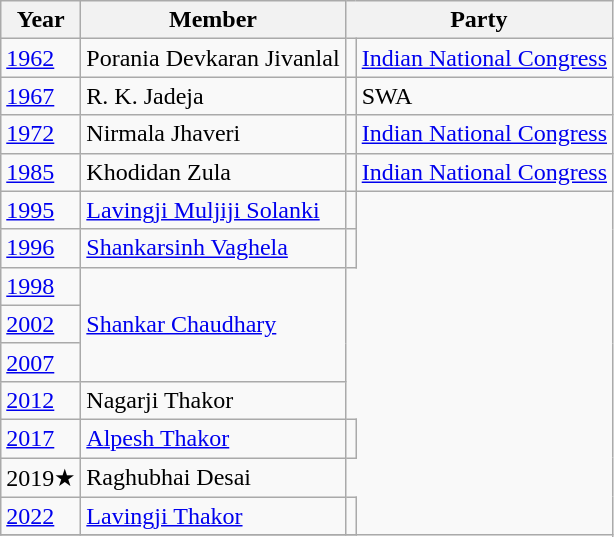<table class="wikitable sortable">
<tr>
<th>Year</th>
<th>Member</th>
<th colspan="2">Party</th>
</tr>
<tr>
<td><a href='#'>1962</a></td>
<td>Porania Devkaran Jivanlal</td>
<td></td>
<td><a href='#'>Indian National Congress</a></td>
</tr>
<tr>
<td><a href='#'>1967</a></td>
<td>R. K. Jadeja</td>
<td></td>
<td>SWA</td>
</tr>
<tr>
<td><a href='#'>1972</a></td>
<td>Nirmala Jhaveri</td>
<td></td>
<td><a href='#'>Indian National Congress</a></td>
</tr>
<tr>
<td><a href='#'>1985</a></td>
<td>Khodidan Zula</td>
<td></td>
<td><a href='#'>Indian National Congress</a></td>
</tr>
<tr>
<td><a href='#'>1995</a></td>
<td><a href='#'>Lavingji Muljiji Solanki</a></td>
<td></td>
</tr>
<tr>
<td><a href='#'>1996</a></td>
<td><a href='#'>Shankarsinh Vaghela</a></td>
<td></td>
</tr>
<tr>
<td><a href='#'>1998</a></td>
<td rowspan=3><a href='#'>Shankar Chaudhary</a></td>
</tr>
<tr>
<td><a href='#'>2002</a></td>
</tr>
<tr>
<td><a href='#'>2007</a></td>
</tr>
<tr>
<td><a href='#'>2012</a></td>
<td>Nagarji Thakor</td>
</tr>
<tr>
<td><a href='#'>2017</a></td>
<td><a href='#'>Alpesh Thakor</a></td>
<td></td>
</tr>
<tr>
<td>2019★</td>
<td>Raghubhai Desai</td>
</tr>
<tr>
<td><a href='#'>2022</a></td>
<td><a href='#'>Lavingji Thakor</a></td>
<td></td>
</tr>
<tr>
</tr>
</table>
